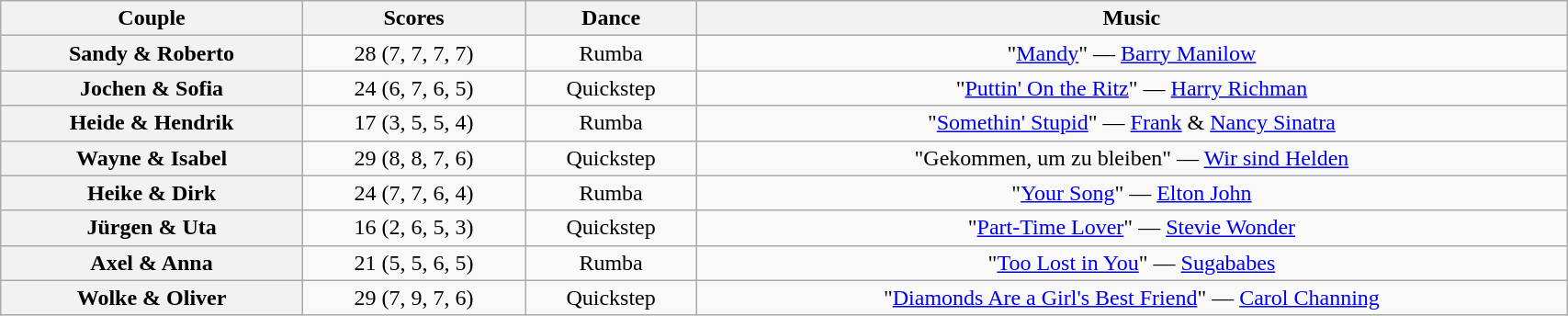<table class="wikitable sortable" style="text-align:center; width:90%">
<tr>
<th scope="col">Couple</th>
<th scope="col">Scores</th>
<th scope="col" class="unsortable">Dance</th>
<th scope="col" class="unsortable">Music</th>
</tr>
<tr>
<th scope="row">Sandy & Roberto</th>
<td>28 (7, 7, 7, 7)</td>
<td>Rumba</td>
<td>"<a href='#'>Mandy</a>" — <a href='#'>Barry Manilow</a></td>
</tr>
<tr>
<th scope="row">Jochen & Sofia</th>
<td>24 (6, 7, 6, 5)</td>
<td>Quickstep</td>
<td>"<a href='#'>Puttin' On the Ritz</a>" — <a href='#'>Harry Richman</a></td>
</tr>
<tr>
<th scope="row">Heide & Hendrik</th>
<td>17 (3, 5, 5, 4)</td>
<td>Rumba</td>
<td>"<a href='#'>Somethin' Stupid</a>" — <a href='#'>Frank</a> & <a href='#'>Nancy Sinatra</a></td>
</tr>
<tr>
<th scope="row">Wayne & Isabel</th>
<td>29 (8, 8, 7, 6)</td>
<td>Quickstep</td>
<td>"Gekommen, um zu bleiben" — <a href='#'>Wir sind Helden</a></td>
</tr>
<tr>
<th scope="row">Heike & Dirk</th>
<td>24 (7, 7, 6, 4)</td>
<td>Rumba</td>
<td>"<a href='#'>Your Song</a>" — <a href='#'>Elton John</a></td>
</tr>
<tr>
<th scope="row">Jürgen & Uta</th>
<td>16 (2, 6, 5, 3)</td>
<td>Quickstep</td>
<td>"<a href='#'>Part-Time Lover</a>" — <a href='#'>Stevie Wonder</a></td>
</tr>
<tr>
<th scope="row">Axel & Anna</th>
<td>21 (5, 5, 6, 5)</td>
<td>Rumba</td>
<td>"<a href='#'>Too Lost in You</a>" — <a href='#'>Sugababes</a></td>
</tr>
<tr>
<th scope="row">Wolke & Oliver</th>
<td>29 (7, 9, 7, 6)</td>
<td>Quickstep</td>
<td>"<a href='#'>Diamonds Are a Girl's Best Friend</a>" — <a href='#'>Carol Channing</a></td>
</tr>
</table>
